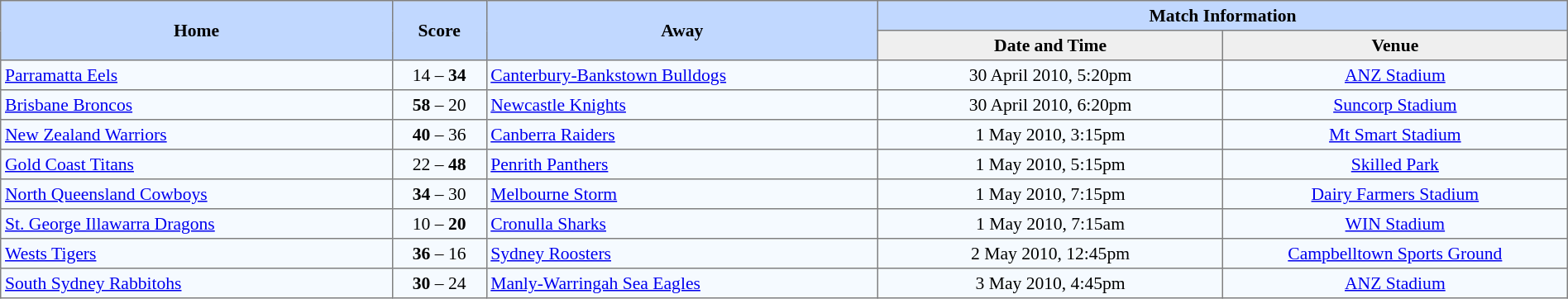<table border="1" cellpadding="3" cellspacing="0" style="border-collapse:collapse; font-size:90%; text-align:center; width:100%;">
<tr style="background:#c1d8ff;">
<th rowspan="2" style="width:25%;">Home</th>
<th rowspan="2" style="width:6%;">Score</th>
<th rowspan="2" style="width:25%;">Away</th>
<th colspan=6>Match Information</th>
</tr>
<tr style="background:#efefef;">
<th width=22%>Date and Time</th>
<th width=22%>Venue</th>
</tr>
<tr style="text-align:center; background:#f5faff;">
<td align=left> <a href='#'>Parramatta Eels</a></td>
<td>14 – <strong>34</strong></td>
<td align=left> <a href='#'>Canterbury-Bankstown Bulldogs</a></td>
<td>30 April 2010, 5:20pm</td>
<td><a href='#'>ANZ Stadium</a></td>
</tr>
<tr style="text-align:center; background:#f5faff;">
<td align=left> <a href='#'>Brisbane Broncos</a></td>
<td><strong>58</strong> – 20</td>
<td align=left> <a href='#'>Newcastle Knights</a></td>
<td>30 April 2010, 6:20pm</td>
<td><a href='#'>Suncorp Stadium</a></td>
</tr>
<tr style="text-align:center; background:#f5faff;">
<td align=left> <a href='#'>New Zealand Warriors</a></td>
<td><strong>40</strong> – 36</td>
<td align=left> <a href='#'>Canberra Raiders</a></td>
<td>1 May 2010, 3:15pm</td>
<td><a href='#'>Mt Smart Stadium</a></td>
</tr>
<tr style="text-align:center; background:#f5faff;">
<td align=left> <a href='#'>Gold Coast Titans</a></td>
<td>22 – <strong>48</strong></td>
<td align=left> <a href='#'>Penrith Panthers</a></td>
<td>1 May 2010, 5:15pm</td>
<td><a href='#'>Skilled Park</a></td>
</tr>
<tr style="text-align:center; background:#f5faff;">
<td align=left> <a href='#'>North Queensland Cowboys</a></td>
<td><strong>34</strong> – 30</td>
<td align=left> <a href='#'>Melbourne Storm</a></td>
<td>1 May 2010, 7:15pm</td>
<td><a href='#'>Dairy Farmers Stadium</a></td>
</tr>
<tr style="text-align:center; background:#f5faff;">
<td align=left> <a href='#'>St. George Illawarra Dragons</a></td>
<td>10 – <strong>20</strong></td>
<td align=left> <a href='#'>Cronulla Sharks</a></td>
<td>1 May 2010, 7:15am</td>
<td><a href='#'>WIN Stadium</a></td>
</tr>
<tr style="text-align:center; background:#f5faff;">
<td align=left> <a href='#'>Wests Tigers</a></td>
<td><strong>36</strong> – 16</td>
<td align=left> <a href='#'>Sydney Roosters</a></td>
<td>2 May 2010, 12:45pm</td>
<td><a href='#'>Campbelltown Sports Ground</a></td>
</tr>
<tr style="text-align:center; background:#f5faff;">
<td align=left> <a href='#'>South Sydney Rabbitohs</a></td>
<td><strong>30</strong> – 24</td>
<td align=left> <a href='#'>Manly-Warringah Sea Eagles</a></td>
<td>3 May 2010, 4:45pm</td>
<td><a href='#'>ANZ Stadium</a></td>
</tr>
</table>
